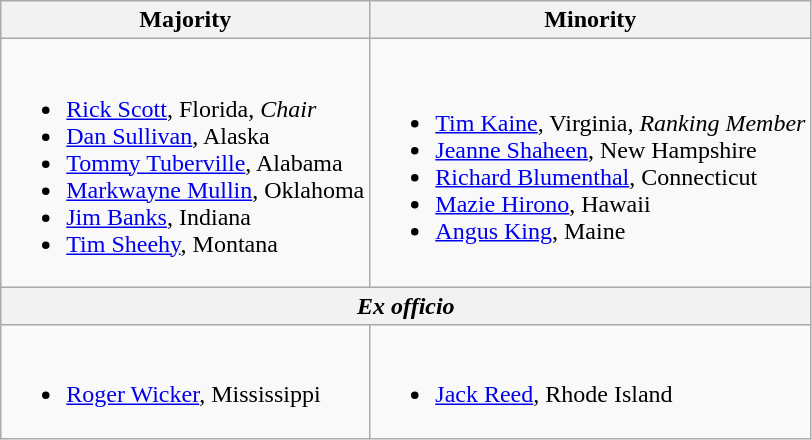<table class=wikitable>
<tr>
<th>Majority</th>
<th>Minority</th>
</tr>
<tr>
<td><br><ul><li><a href='#'>Rick Scott</a>, Florida, <em>Chair</em></li><li><a href='#'>Dan Sullivan</a>, Alaska</li><li><a href='#'>Tommy Tuberville</a>, Alabama</li><li><a href='#'>Markwayne Mullin</a>, Oklahoma</li><li><a href='#'>Jim Banks</a>, Indiana</li><li><a href='#'>Tim Sheehy</a>, Montana</li></ul></td>
<td><br><ul><li><a href='#'>Tim Kaine</a>, Virginia, <em>Ranking Member</em></li><li><a href='#'>Jeanne Shaheen</a>, New Hampshire</li><li><a href='#'>Richard Blumenthal</a>, Connecticut</li><li><a href='#'>Mazie Hirono</a>, Hawaii</li><li><span><a href='#'>Angus King</a>, Maine</span></li></ul></td>
</tr>
<tr>
<th colspan=2><em>Ex officio</em></th>
</tr>
<tr>
<td><br><ul><li><a href='#'>Roger Wicker</a>, Mississippi</li></ul></td>
<td><br><ul><li><a href='#'>Jack Reed</a>, Rhode Island</li></ul></td>
</tr>
</table>
